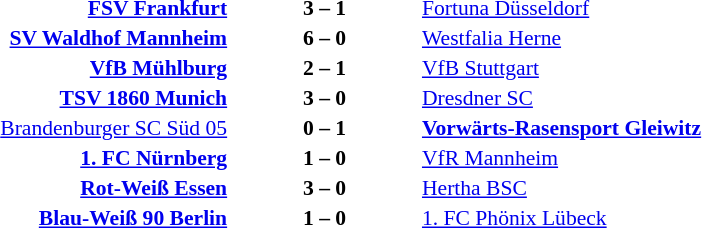<table width=100% cellspacing=1>
<tr>
<th width=25%></th>
<th width=10%></th>
<th width=25%></th>
<th></th>
</tr>
<tr style=font-size:90%>
<td align=right><strong><a href='#'>FSV Frankfurt</a></strong></td>
<td align=center><strong>3 – 1</strong></td>
<td><a href='#'>Fortuna Düsseldorf</a></td>
</tr>
<tr style=font-size:90%>
<td align=right><strong><a href='#'>SV Waldhof Mannheim</a></strong></td>
<td align=center><strong>6 – 0</strong></td>
<td><a href='#'>Westfalia Herne</a></td>
</tr>
<tr style=font-size:90%>
<td align=right><strong><a href='#'>VfB Mühlburg</a></strong></td>
<td align=center><strong>2 – 1</strong></td>
<td><a href='#'>VfB Stuttgart</a></td>
</tr>
<tr style=font-size:90%>
<td align=right><strong><a href='#'>TSV 1860 Munich</a></strong></td>
<td align=center><strong>3 – 0</strong></td>
<td><a href='#'>Dresdner SC</a></td>
</tr>
<tr style=font-size:90%>
<td align=right><a href='#'>Brandenburger SC Süd 05</a></td>
<td align=center><strong>0 – 1</strong></td>
<td><strong><a href='#'>Vorwärts-Rasensport Gleiwitz</a></strong></td>
</tr>
<tr style=font-size:90%>
<td align=right><strong><a href='#'>1. FC Nürnberg</a></strong></td>
<td align=center><strong>1 – 0</strong></td>
<td><a href='#'>VfR Mannheim</a></td>
</tr>
<tr style=font-size:90%>
<td align=right><strong><a href='#'>Rot-Weiß Essen</a></strong></td>
<td align=center><strong>3 – 0</strong></td>
<td><a href='#'>Hertha BSC</a></td>
</tr>
<tr style=font-size:90%>
<td align=right><strong><a href='#'>Blau-Weiß 90 Berlin</a></strong></td>
<td align=center><strong>1 – 0</strong></td>
<td><a href='#'>1. FC Phönix Lübeck</a></td>
</tr>
</table>
